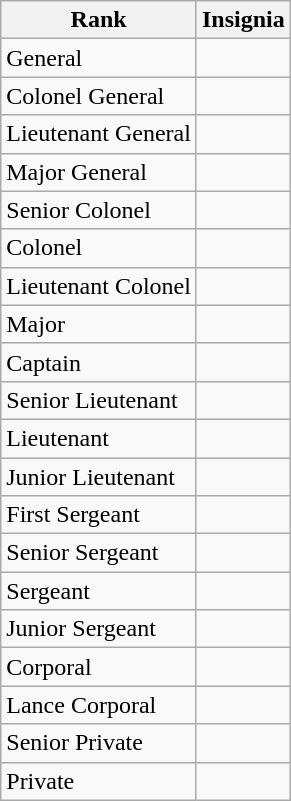<table class="wikitable">
<tr>
<th>Rank</th>
<th>Insignia</th>
</tr>
<tr>
<td>General</td>
<td></td>
</tr>
<tr>
<td>Colonel General</td>
<td></td>
</tr>
<tr>
<td>Lieutenant General</td>
<td></td>
</tr>
<tr>
<td>Major General</td>
<td></td>
</tr>
<tr>
<td>Senior Colonel</td>
<td></td>
</tr>
<tr>
<td>Colonel</td>
<td></td>
</tr>
<tr>
<td>Lieutenant Colonel</td>
<td></td>
</tr>
<tr>
<td>Major</td>
<td></td>
</tr>
<tr>
<td>Captain</td>
<td></td>
</tr>
<tr>
<td>Senior Lieutenant</td>
<td></td>
</tr>
<tr>
<td>Lieutenant</td>
<td></td>
</tr>
<tr>
<td>Junior Lieutenant</td>
<td></td>
</tr>
<tr>
<td>First Sergeant</td>
<td></td>
</tr>
<tr>
<td>Senior Sergeant</td>
<td></td>
</tr>
<tr>
<td>Sergeant</td>
<td></td>
</tr>
<tr>
<td>Junior Sergeant</td>
<td></td>
</tr>
<tr>
<td>Corporal</td>
<td></td>
</tr>
<tr>
<td>Lance Corporal</td>
<td></td>
</tr>
<tr>
<td>Senior Private</td>
<td></td>
</tr>
<tr>
<td>Private</td>
<td></td>
</tr>
</table>
